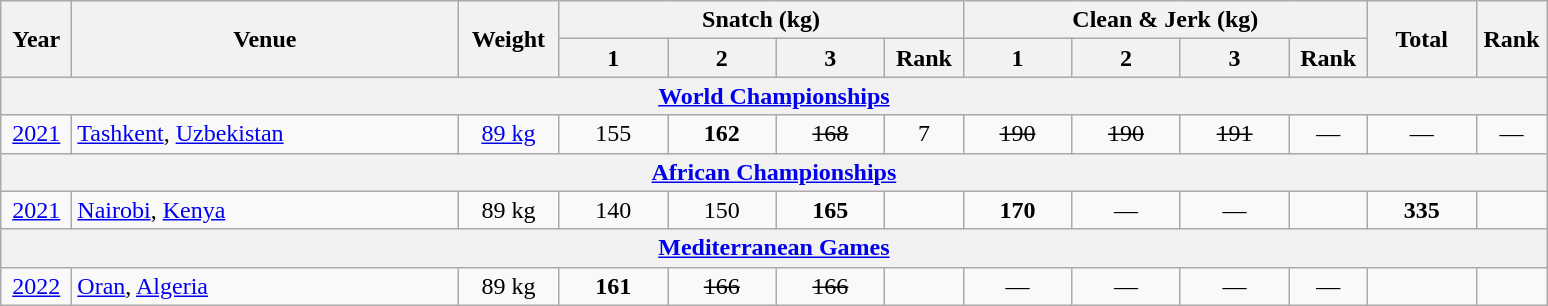<table class = "wikitable" style="text-align:center;">
<tr>
<th rowspan=2 width=40>Year</th>
<th rowspan=2 width=250>Venue</th>
<th rowspan=2 width=60>Weight</th>
<th colspan=4>Snatch (kg)</th>
<th colspan=4>Clean & Jerk (kg)</th>
<th rowspan=2 width=65>Total</th>
<th rowspan=2 width=40>Rank</th>
</tr>
<tr>
<th width=65>1</th>
<th width=65>2</th>
<th width=65>3</th>
<th width=45>Rank</th>
<th width=65>1</th>
<th width=65>2</th>
<th width=65>3</th>
<th width=45>Rank</th>
</tr>
<tr>
<th colspan=13><a href='#'>World Championships</a></th>
</tr>
<tr>
<td><a href='#'>2021</a></td>
<td align=left> <a href='#'>Tashkent</a>, <a href='#'>Uzbekistan</a></td>
<td><a href='#'>89 kg</a></td>
<td>155</td>
<td><strong>162</strong></td>
<td><s>168</s></td>
<td>7</td>
<td><s>190</s></td>
<td><s>190</s></td>
<td><s>191</s></td>
<td>—</td>
<td>—</td>
<td>—</td>
</tr>
<tr>
<th colspan=13><a href='#'>African Championships</a></th>
</tr>
<tr>
<td><a href='#'>2021</a></td>
<td align=left> <a href='#'>Nairobi</a>, <a href='#'>Kenya</a></td>
<td>89 kg</td>
<td>140</td>
<td>150</td>
<td><strong>165</strong></td>
<td></td>
<td><strong>170</strong></td>
<td>—</td>
<td>—</td>
<td></td>
<td><strong>335</strong></td>
<td></td>
</tr>
<tr>
<th colspan=13><a href='#'>Mediterranean Games</a></th>
</tr>
<tr>
<td><a href='#'>2022</a></td>
<td align=left> <a href='#'>Oran</a>, <a href='#'>Algeria</a></td>
<td>89 kg</td>
<td><strong>161</strong></td>
<td><s>166</s></td>
<td><s>166</s></td>
<td></td>
<td>—</td>
<td>—</td>
<td>—</td>
<td>—</td>
<td></td>
<td></td>
</tr>
</table>
